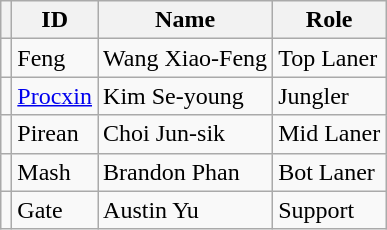<table class="wikitable">
<tr>
<th></th>
<th>ID</th>
<th>Name</th>
<th>Role</th>
</tr>
<tr>
<td></td>
<td>Feng</td>
<td>Wang Xiao-Feng</td>
<td>Top Laner</td>
</tr>
<tr>
<td></td>
<td><a href='#'>Procxin</a></td>
<td>Kim Se-young</td>
<td>Jungler</td>
</tr>
<tr>
<td></td>
<td>Pirean</td>
<td>Choi Jun-sik</td>
<td>Mid Laner</td>
</tr>
<tr>
<td></td>
<td>Mash</td>
<td>Brandon Phan</td>
<td>Bot Laner</td>
</tr>
<tr>
<td></td>
<td>Gate</td>
<td>Austin Yu</td>
<td>Support</td>
</tr>
</table>
